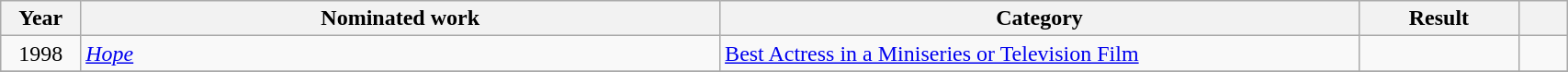<table class="wikitable" style="width:90%;">
<tr>
<th width=5%>Year</th>
<th style="width:40%;">Nominated work</th>
<th style="width:40%;">Category</th>
<th style="width:10%;">Result</th>
<th width=3%></th>
</tr>
<tr>
<td style="text-align:center;">1998</td>
<td><em><a href='#'>Hope</a></em></td>
<td><a href='#'>Best Actress in a Miniseries or Television Film</a></td>
<td></td>
<td style="text-align:center;"></td>
</tr>
<tr>
</tr>
</table>
